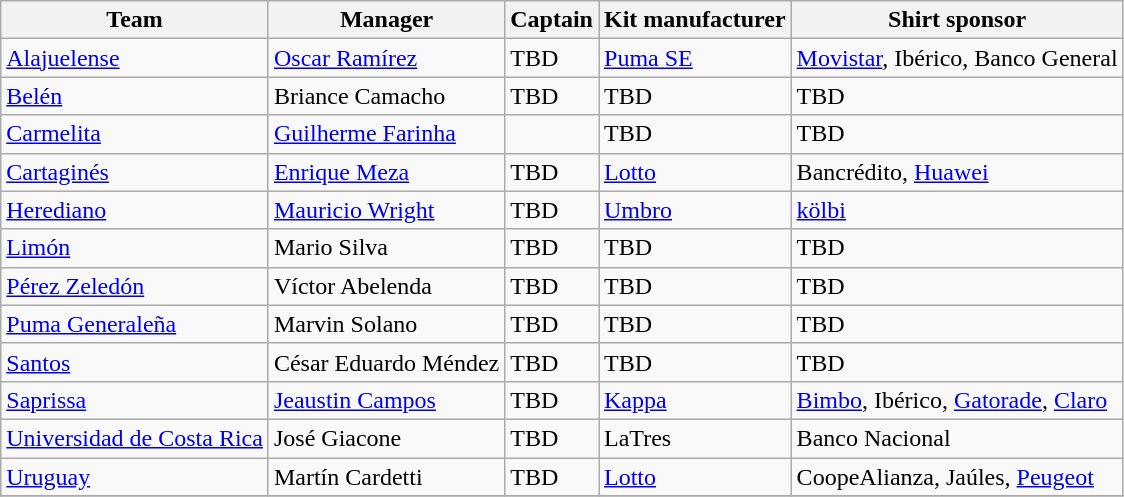<table class="wikitable sortable">
<tr>
<th>Team</th>
<th>Manager</th>
<th>Captain</th>
<th>Kit manufacturer</th>
<th>Shirt sponsor</th>
</tr>
<tr>
<td><a href='#'>Alajuelense</a></td>
<td> <a href='#'>Oscar Ramírez</a></td>
<td>TBD</td>
<td><a href='#'>Puma SE</a></td>
<td><a href='#'>Movistar</a>, Ibérico, Banco General</td>
</tr>
<tr>
<td><a href='#'>Belén</a></td>
<td> Briance Camacho</td>
<td>TBD</td>
<td>TBD</td>
<td>TBD</td>
</tr>
<tr>
<td><a href='#'>Carmelita</a></td>
<td> <a href='#'>Guilherme Farinha</a></td>
<td></td>
<td>TBD</td>
<td>TBD</td>
</tr>
<tr>
<td><a href='#'>Cartaginés</a></td>
<td> <a href='#'>Enrique Meza</a></td>
<td> TBD</td>
<td><a href='#'>Lotto</a></td>
<td>Bancrédito, <a href='#'>Huawei</a></td>
</tr>
<tr>
<td><a href='#'>Herediano</a></td>
<td> <a href='#'>Mauricio Wright</a></td>
<td>TBD</td>
<td><a href='#'>Umbro</a></td>
<td><a href='#'>kölbi</a></td>
</tr>
<tr>
<td><a href='#'>Limón</a></td>
<td> Mario Silva</td>
<td> TBD</td>
<td>TBD</td>
<td>TBD</td>
</tr>
<tr>
<td><a href='#'>Pérez Zeledón</a></td>
<td> Víctor Abelenda</td>
<td> TBD</td>
<td>TBD</td>
<td>TBD</td>
</tr>
<tr>
<td><a href='#'>Puma Generaleña</a></td>
<td> Marvin Solano</td>
<td> TBD</td>
<td>TBD</td>
<td>TBD</td>
</tr>
<tr>
<td><a href='#'>Santos</a></td>
<td> César Eduardo Méndez</td>
<td> TBD</td>
<td>TBD</td>
<td>TBD</td>
</tr>
<tr>
<td><a href='#'>Saprissa</a></td>
<td> <a href='#'>Jeaustin Campos</a></td>
<td> TBD</td>
<td><a href='#'>Kappa</a></td>
<td><a href='#'>Bimbo</a>, Ibérico, <a href='#'>Gatorade</a>, <a href='#'>Claro</a></td>
</tr>
<tr>
<td><a href='#'>Universidad de Costa Rica</a></td>
<td> José Giacone</td>
<td> TBD</td>
<td>LaTres</td>
<td>Banco Nacional</td>
</tr>
<tr>
<td><a href='#'>Uruguay</a></td>
<td> Martín Cardetti</td>
<td> TBD</td>
<td><a href='#'>Lotto</a></td>
<td>CoopeAlianza, Jaúles, <a href='#'>Peugeot</a></td>
</tr>
<tr>
</tr>
</table>
